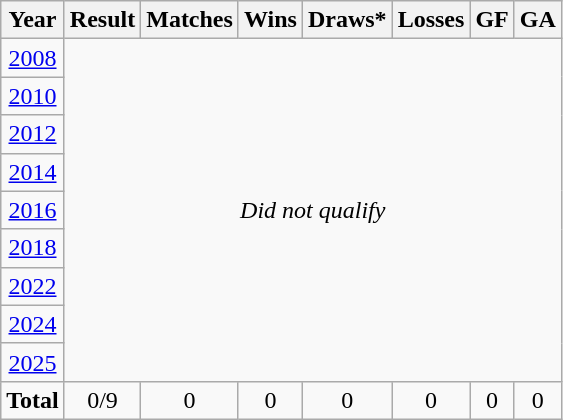<table class="wikitable" style="text-align: center;">
<tr>
<th>Year</th>
<th>Result</th>
<th>Matches</th>
<th>Wins</th>
<th>Draws*</th>
<th>Losses</th>
<th>GF</th>
<th>GA</th>
</tr>
<tr>
<td> <a href='#'>2008</a></td>
<td colspan=7 rowspan=9><em>Did not qualify</em></td>
</tr>
<tr>
<td> <a href='#'>2010</a></td>
</tr>
<tr>
<td> <a href='#'>2012</a></td>
</tr>
<tr>
<td> <a href='#'>2014</a></td>
</tr>
<tr>
<td> <a href='#'>2016</a></td>
</tr>
<tr>
<td> <a href='#'>2018</a></td>
</tr>
<tr>
<td> <a href='#'>2022</a></td>
</tr>
<tr>
<td> <a href='#'>2024</a></td>
</tr>
<tr>
<td> <a href='#'>2025</a></td>
</tr>
<tr>
<td><strong>Total</strong></td>
<td>0/9</td>
<td>0</td>
<td>0</td>
<td>0</td>
<td>0</td>
<td>0</td>
<td>0</td>
</tr>
</table>
